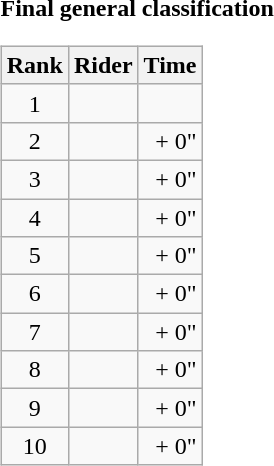<table>
<tr>
<td><strong>Final general classification</strong><br><table class="wikitable">
<tr>
<th scope="col">Rank</th>
<th scope="col">Rider</th>
<th scope="col">Time</th>
</tr>
<tr>
<td style="text-align:center;">1</td>
<td></td>
<td style="text-align:right;"></td>
</tr>
<tr>
<td style="text-align:center;">2</td>
<td></td>
<td style="text-align:right;">+ 0"</td>
</tr>
<tr>
<td style="text-align:center;">3</td>
<td></td>
<td style="text-align:right;">+ 0"</td>
</tr>
<tr>
<td style="text-align:center;">4</td>
<td></td>
<td style="text-align:right;">+ 0"</td>
</tr>
<tr>
<td style="text-align:center;">5</td>
<td></td>
<td style="text-align:right;">+ 0"</td>
</tr>
<tr>
<td style="text-align:center;">6</td>
<td></td>
<td style="text-align:right;">+ 0"</td>
</tr>
<tr>
<td style="text-align:center;">7</td>
<td></td>
<td style="text-align:right;">+ 0"</td>
</tr>
<tr>
<td style="text-align:center;">8</td>
<td></td>
<td style="text-align:right;">+ 0"</td>
</tr>
<tr>
<td style="text-align:center;">9</td>
<td></td>
<td style="text-align:right;">+ 0"</td>
</tr>
<tr>
<td style="text-align:center;">10</td>
<td></td>
<td style="text-align:right;">+ 0"</td>
</tr>
</table>
</td>
</tr>
</table>
